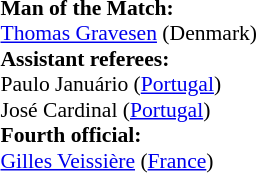<table style="width:100%; font-size:90%;">
<tr>
<td><br><strong>Man of the Match:</strong>
<br><a href='#'>Thomas Gravesen</a> (Denmark)<br><strong>Assistant referees:</strong>
<br>Paulo Januário (<a href='#'>Portugal</a>)
<br>José Cardinal (<a href='#'>Portugal</a>)
<br><strong>Fourth official:</strong>
<br><a href='#'>Gilles Veissière</a> (<a href='#'>France</a>)</td>
</tr>
</table>
